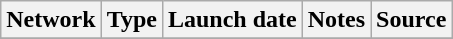<table class="wikitable sortable">
<tr>
<th>Network</th>
<th>Type</th>
<th>Launch date</th>
<th>Notes</th>
<th>Source</th>
</tr>
<tr>
</tr>
</table>
